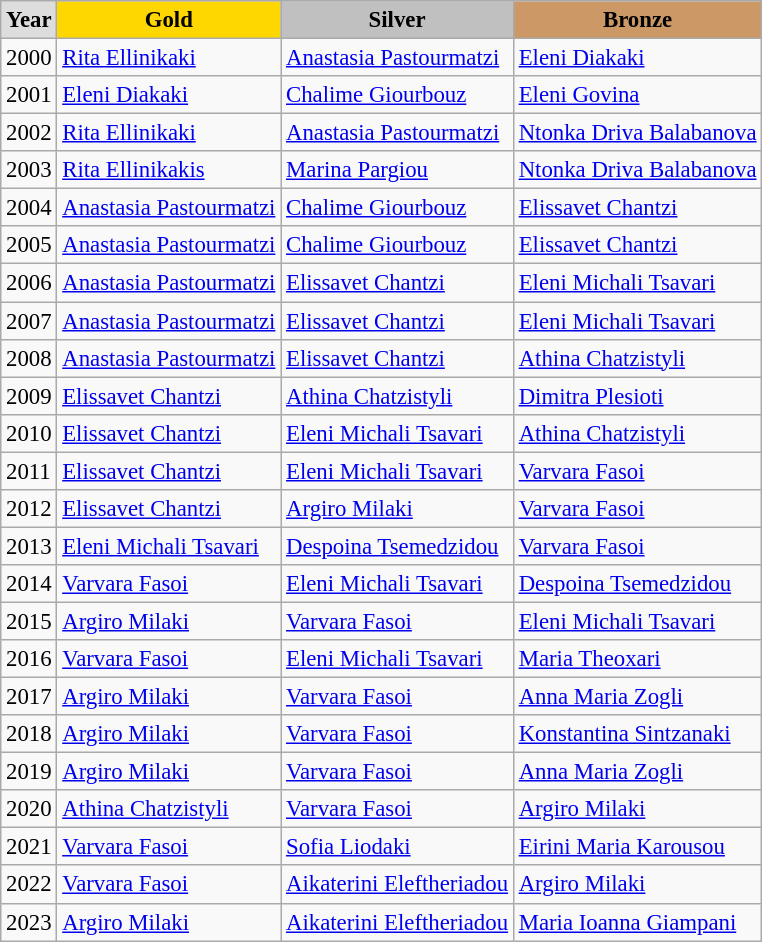<table class="wikitable sortable alternance" style="font-size:95%">
<tr style="text-align:center; background:#e4e4e4; font-weight:bold;">
<td style="background:#ddd; ">Year</td>
<td style="background:gold; ">Gold</td>
<td style="background:silver; ">Silver</td>
<td style="background:#c96; ">Bronze</td>
</tr>
<tr>
<td>2000</td>
<td><a href='#'>Rita Ellinikaki</a></td>
<td><a href='#'>Anastasia Pastourmatzi</a></td>
<td><a href='#'>Eleni Diakaki</a></td>
</tr>
<tr>
<td>2001</td>
<td><a href='#'>Eleni Diakaki</a></td>
<td><a href='#'>Chalime Giourbouz</a></td>
<td><a href='#'>Eleni Govina</a></td>
</tr>
<tr>
<td>2002</td>
<td><a href='#'>Rita Ellinikaki</a></td>
<td><a href='#'>Anastasia Pastourmatzi</a></td>
<td><a href='#'>Ntonka Driva Balabanova</a></td>
</tr>
<tr>
<td>2003</td>
<td><a href='#'>Rita Ellinikakis</a></td>
<td><a href='#'>Marina Pargiou</a></td>
<td><a href='#'>Ntonka Driva Balabanova</a></td>
</tr>
<tr>
<td>2004</td>
<td><a href='#'>Anastasia Pastourmatzi</a></td>
<td><a href='#'>Chalime Giourbouz</a></td>
<td><a href='#'>Elissavet Chantzi</a></td>
</tr>
<tr>
<td>2005</td>
<td><a href='#'>Anastasia Pastourmatzi</a></td>
<td><a href='#'>Chalime Giourbouz</a></td>
<td><a href='#'>Elissavet Chantzi</a></td>
</tr>
<tr>
<td>2006</td>
<td><a href='#'>Anastasia Pastourmatzi</a></td>
<td><a href='#'>Elissavet Chantzi</a></td>
<td><a href='#'>Eleni Michali Tsavari</a></td>
</tr>
<tr>
<td>2007</td>
<td><a href='#'>Anastasia Pastourmatzi</a></td>
<td><a href='#'>Elissavet Chantzi</a></td>
<td><a href='#'>Eleni Michali Tsavari</a></td>
</tr>
<tr>
<td>2008</td>
<td><a href='#'>Anastasia Pastourmatzi</a></td>
<td><a href='#'>Elissavet Chantzi</a></td>
<td><a href='#'>Athina Chatzistyli</a></td>
</tr>
<tr>
<td>2009</td>
<td><a href='#'>Elissavet Chantzi</a></td>
<td><a href='#'>Athina Chatzistyli</a></td>
<td><a href='#'>Dimitra Plesioti</a></td>
</tr>
<tr>
<td>2010</td>
<td><a href='#'>Elissavet Chantzi</a></td>
<td><a href='#'>Eleni Michali Tsavari</a></td>
<td><a href='#'>Athina Chatzistyli</a></td>
</tr>
<tr>
<td>2011</td>
<td><a href='#'>Elissavet Chantzi</a></td>
<td><a href='#'>Eleni Michali Tsavari</a></td>
<td><a href='#'>Varvara Fasoi</a></td>
</tr>
<tr>
<td>2012</td>
<td><a href='#'>Elissavet Chantzi</a></td>
<td><a href='#'>Argiro Milaki</a></td>
<td><a href='#'>Varvara Fasoi</a></td>
</tr>
<tr>
<td>2013</td>
<td><a href='#'>Eleni Michali Tsavari</a></td>
<td><a href='#'>Despoina Tsemedzidou</a></td>
<td><a href='#'>Varvara Fasoi</a></td>
</tr>
<tr>
<td>2014</td>
<td><a href='#'>Varvara Fasoi</a></td>
<td><a href='#'>Eleni Michali Tsavari</a></td>
<td><a href='#'>Despoina Tsemedzidou</a></td>
</tr>
<tr>
<td>2015</td>
<td><a href='#'>Argiro Milaki</a></td>
<td><a href='#'>Varvara Fasoi</a></td>
<td><a href='#'>Eleni Michali Tsavari</a></td>
</tr>
<tr>
<td>2016</td>
<td><a href='#'>Varvara Fasoi</a></td>
<td><a href='#'>Eleni Michali Tsavari</a></td>
<td><a href='#'>Maria Theoxari</a></td>
</tr>
<tr>
<td>2017</td>
<td><a href='#'>Argiro Milaki</a></td>
<td><a href='#'>Varvara Fasoi</a></td>
<td><a href='#'>Anna Maria Zogli</a></td>
</tr>
<tr>
<td>2018</td>
<td><a href='#'>Argiro Milaki</a></td>
<td><a href='#'>Varvara Fasoi</a></td>
<td><a href='#'>Konstantina Sintzanaki</a></td>
</tr>
<tr>
<td>2019</td>
<td><a href='#'>Argiro Milaki</a></td>
<td><a href='#'>Varvara Fasoi</a></td>
<td><a href='#'>Anna Maria Zogli</a></td>
</tr>
<tr>
<td>2020</td>
<td><a href='#'>Athina Chatzistyli</a></td>
<td><a href='#'>Varvara Fasoi</a></td>
<td><a href='#'>Argiro Milaki</a></td>
</tr>
<tr>
<td>2021</td>
<td><a href='#'>Varvara Fasoi</a></td>
<td><a href='#'>Sofia Liodaki</a></td>
<td><a href='#'>Eirini Maria Karousou</a></td>
</tr>
<tr>
<td>2022</td>
<td><a href='#'>Varvara Fasoi</a></td>
<td><a href='#'>Aikaterini Eleftheriadou</a></td>
<td><a href='#'>Argiro Milaki</a></td>
</tr>
<tr>
<td>2023</td>
<td><a href='#'>Argiro Milaki</a></td>
<td><a href='#'>Aikaterini Eleftheriadou</a></td>
<td><a href='#'>Maria Ioanna Giampani</a></td>
</tr>
</table>
